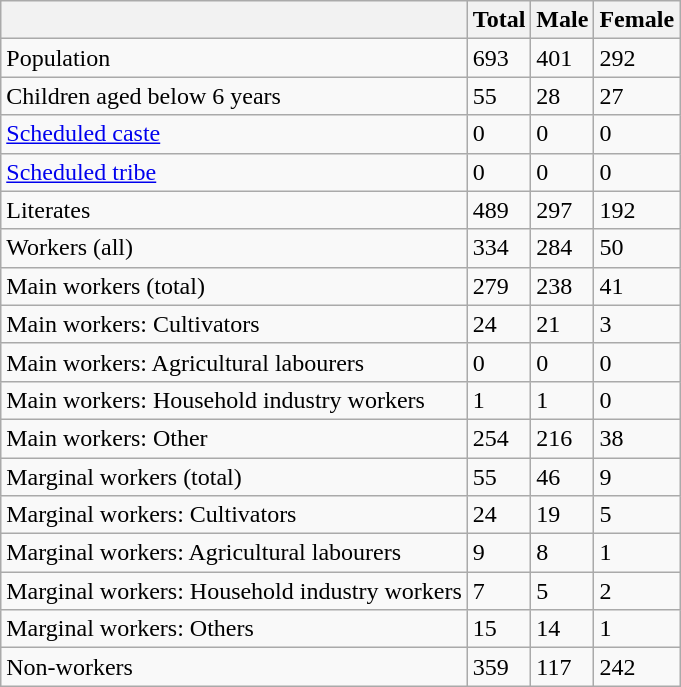<table class="wikitable sortable">
<tr>
<th></th>
<th>Total</th>
<th>Male</th>
<th>Female</th>
</tr>
<tr>
<td>Population</td>
<td>693</td>
<td>401</td>
<td>292</td>
</tr>
<tr>
<td>Children aged below 6 years</td>
<td>55</td>
<td>28</td>
<td>27</td>
</tr>
<tr>
<td><a href='#'>Scheduled caste</a></td>
<td>0</td>
<td>0</td>
<td>0</td>
</tr>
<tr>
<td><a href='#'>Scheduled tribe</a></td>
<td>0</td>
<td>0</td>
<td>0</td>
</tr>
<tr>
<td>Literates</td>
<td>489</td>
<td>297</td>
<td>192</td>
</tr>
<tr>
<td>Workers (all)</td>
<td>334</td>
<td>284</td>
<td>50</td>
</tr>
<tr>
<td>Main workers (total)</td>
<td>279</td>
<td>238</td>
<td>41</td>
</tr>
<tr>
<td>Main workers: Cultivators</td>
<td>24</td>
<td>21</td>
<td>3</td>
</tr>
<tr>
<td>Main workers: Agricultural labourers</td>
<td>0</td>
<td>0</td>
<td>0</td>
</tr>
<tr>
<td>Main workers: Household industry workers</td>
<td>1</td>
<td>1</td>
<td>0</td>
</tr>
<tr>
<td>Main workers: Other</td>
<td>254</td>
<td>216</td>
<td>38</td>
</tr>
<tr>
<td>Marginal workers (total)</td>
<td>55</td>
<td>46</td>
<td>9</td>
</tr>
<tr>
<td>Marginal workers: Cultivators</td>
<td>24</td>
<td>19</td>
<td>5</td>
</tr>
<tr>
<td>Marginal workers: Agricultural labourers</td>
<td>9</td>
<td>8</td>
<td>1</td>
</tr>
<tr>
<td>Marginal workers: Household industry workers</td>
<td>7</td>
<td>5</td>
<td>2</td>
</tr>
<tr>
<td>Marginal workers: Others</td>
<td>15</td>
<td>14</td>
<td>1</td>
</tr>
<tr>
<td>Non-workers</td>
<td>359</td>
<td>117</td>
<td>242</td>
</tr>
</table>
